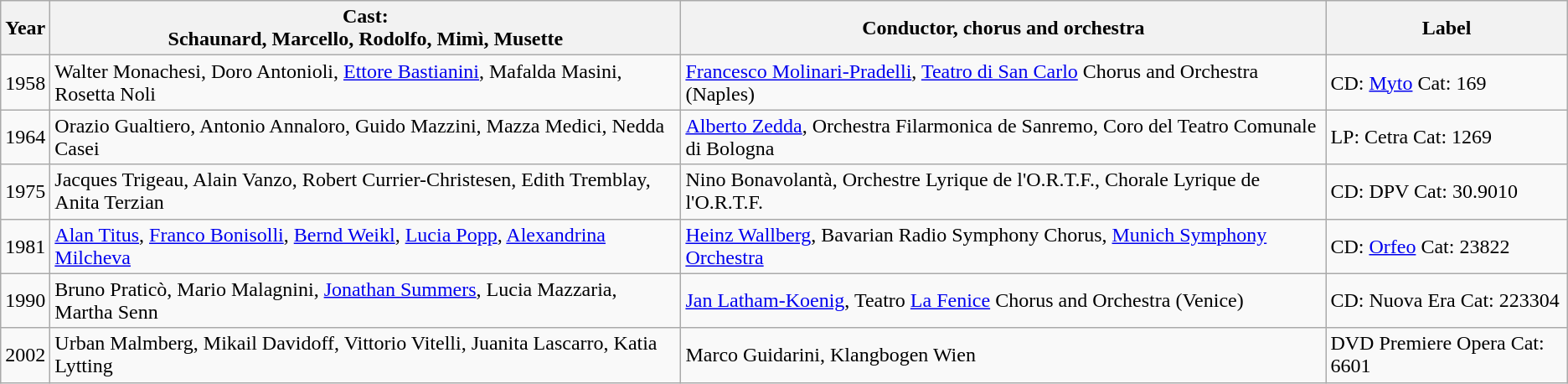<table class="wikitable">
<tr>
<th>Year</th>
<th>Cast:<br>Schaunard, Marcello, Rodolfo, Mimì, Musette</th>
<th>Conductor, chorus and orchestra</th>
<th>Label</th>
</tr>
<tr>
<td>1958</td>
<td>Walter Monachesi, Doro Antonioli, <a href='#'>Ettore Bastianini</a>, Mafalda Masini, Rosetta Noli</td>
<td><a href='#'>Francesco Molinari-Pradelli</a>, <a href='#'>Teatro di San Carlo</a> Chorus and Orchestra (Naples)</td>
<td>CD: <a href='#'>Myto</a> Cat: 169</td>
</tr>
<tr>
<td>1964</td>
<td>Orazio Gualtiero, Antonio Annaloro, Guido Mazzini, Mazza Medici, Nedda Casei</td>
<td><a href='#'>Alberto Zedda</a>, Orchestra Filarmonica de Sanremo, Coro del Teatro Comunale di Bologna</td>
<td>LP: Cetra Cat: 1269</td>
</tr>
<tr>
<td>1975</td>
<td>Jacques Trigeau, Alain Vanzo, Robert Currier-Christesen, Edith Tremblay, Anita Terzian</td>
<td>Nino Bonavolantà, Orchestre Lyrique de l'O.R.T.F., Chorale Lyrique de l'O.R.T.F.</td>
<td>CD: DPV Cat: 30.9010</td>
</tr>
<tr>
<td>1981</td>
<td><a href='#'>Alan Titus</a>, <a href='#'>Franco Bonisolli</a>, <a href='#'>Bernd Weikl</a>, <a href='#'>Lucia Popp</a>, <a href='#'>Alexandrina Milcheva</a></td>
<td><a href='#'>Heinz Wallberg</a>, Bavarian Radio Symphony Chorus, <a href='#'>Munich Symphony Orchestra</a></td>
<td>CD: <a href='#'>Orfeo</a> Cat: 23822</td>
</tr>
<tr>
<td>1990</td>
<td>Bruno Praticò, Mario Malagnini, <a href='#'>Jonathan Summers</a>, Lucia Mazzaria, Martha Senn</td>
<td><a href='#'>Jan Latham-Koenig</a>, Teatro <a href='#'>La Fenice</a> Chorus and Orchestra (Venice)</td>
<td>CD: Nuova Era Cat: 223304</td>
</tr>
<tr>
<td>2002</td>
<td>Urban Malmberg, Mikail Davidoff, Vittorio Vitelli, Juanita Lascarro, Katia Lytting</td>
<td>Marco Guidarini, Klangbogen Wien</td>
<td>DVD Premiere Opera Cat: 6601</td>
</tr>
</table>
